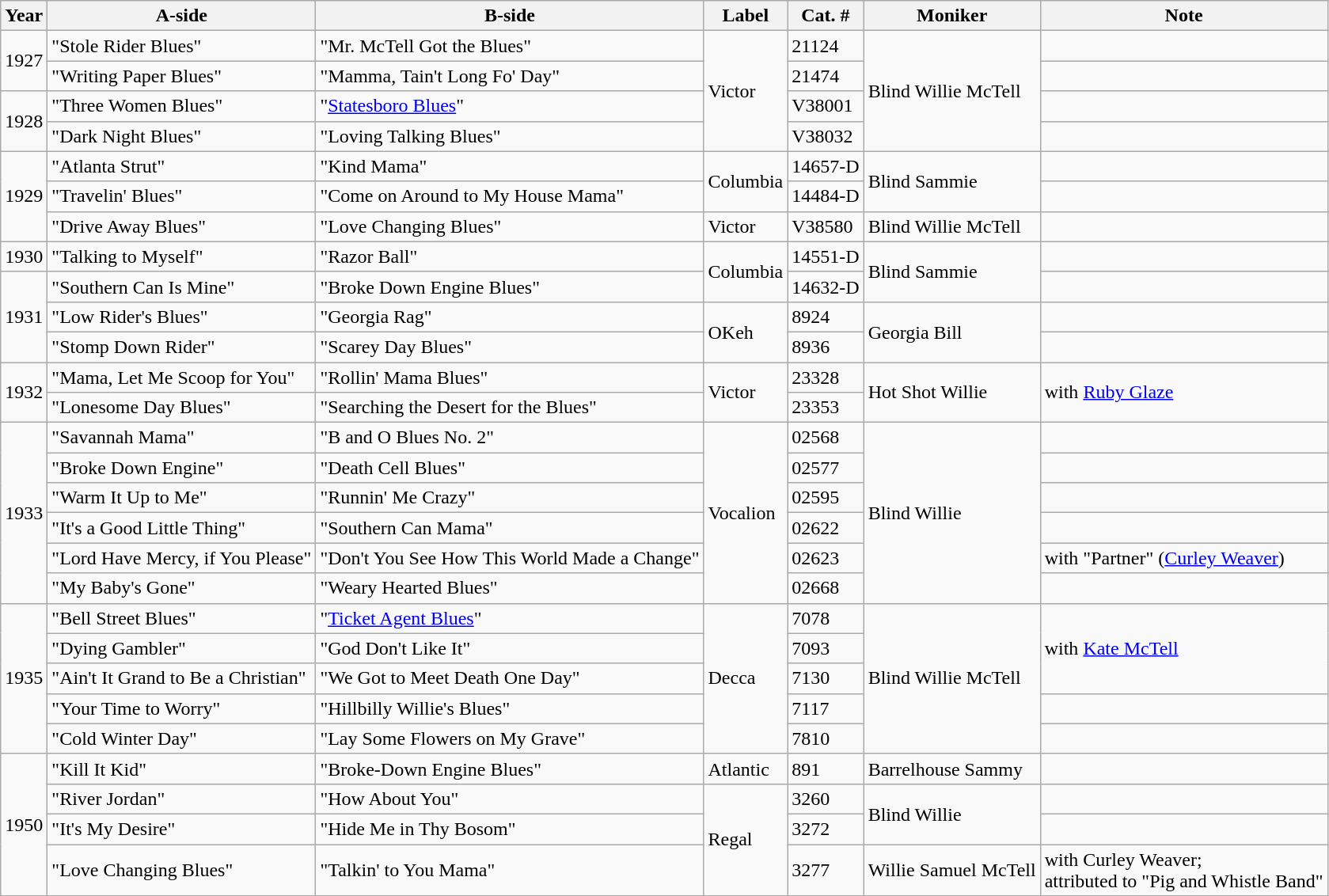<table class="wikitable">
<tr>
<th>Year</th>
<th>A-side</th>
<th>B-side</th>
<th>Label</th>
<th>Cat. #</th>
<th>Moniker</th>
<th>Note</th>
</tr>
<tr>
<td rowspan=2>1927</td>
<td>"Stole Rider Blues"</td>
<td>"Mr. McTell Got the Blues"</td>
<td rowspan=4>Victor</td>
<td>21124</td>
<td rowspan=4>Blind Willie McTell</td>
<td></td>
</tr>
<tr>
<td>"Writing Paper Blues"</td>
<td>"Mamma, Tain't Long Fo' Day"</td>
<td>21474</td>
<td></td>
</tr>
<tr>
<td rowspan=2>1928</td>
<td>"Three Women Blues"</td>
<td>"<a href='#'>Statesboro Blues</a>"</td>
<td>V38001</td>
<td></td>
</tr>
<tr>
<td>"Dark Night Blues"</td>
<td>"Loving Talking Blues"</td>
<td>V38032</td>
<td></td>
</tr>
<tr>
<td rowspan=3>1929</td>
<td>"Atlanta Strut"</td>
<td>"Kind Mama"</td>
<td rowspan=2>Columbia</td>
<td>14657-D</td>
<td rowspan=2>Blind Sammie</td>
<td></td>
</tr>
<tr>
<td>"Travelin' Blues"</td>
<td>"Come on Around to My House Mama"</td>
<td>14484-D</td>
<td></td>
</tr>
<tr>
<td>"Drive Away Blues"</td>
<td>"Love Changing Blues"</td>
<td>Victor</td>
<td>V38580</td>
<td>Blind Willie McTell</td>
<td></td>
</tr>
<tr>
<td>1930</td>
<td>"Talking to Myself"</td>
<td>"Razor Ball"</td>
<td rowspan=2>Columbia</td>
<td>14551-D</td>
<td rowspan=2>Blind Sammie</td>
<td></td>
</tr>
<tr>
<td rowspan=3>1931</td>
<td>"Southern Can Is Mine"</td>
<td>"Broke Down Engine Blues"</td>
<td>14632-D</td>
<td></td>
</tr>
<tr>
<td>"Low Rider's Blues"</td>
<td>"Georgia Rag"</td>
<td rowspan=2>OKeh</td>
<td>8924</td>
<td rowspan=2>Georgia Bill</td>
<td></td>
</tr>
<tr>
<td>"Stomp Down Rider"</td>
<td>"Scarey Day Blues"</td>
<td>8936</td>
<td></td>
</tr>
<tr>
<td rowspan=2>1932</td>
<td>"Mama, Let Me Scoop for You"</td>
<td>"Rollin' Mama Blues"</td>
<td rowspan=2>Victor</td>
<td>23328</td>
<td rowspan=2>Hot Shot Willie</td>
<td rowspan=2>with <a href='#'>Ruby Glaze</a></td>
</tr>
<tr>
<td>"Lonesome Day Blues"</td>
<td>"Searching the Desert for the Blues"</td>
<td>23353</td>
</tr>
<tr>
<td rowspan=6>1933</td>
<td>"Savannah Mama"</td>
<td>"B and O Blues No. 2"</td>
<td rowspan=6>Vocalion</td>
<td>02568</td>
<td rowspan=6>Blind Willie</td>
<td></td>
</tr>
<tr>
<td>"Broke Down Engine"</td>
<td>"Death Cell Blues"</td>
<td>02577</td>
<td></td>
</tr>
<tr>
<td>"Warm It Up to Me"</td>
<td>"Runnin' Me Crazy"</td>
<td>02595</td>
<td></td>
</tr>
<tr>
<td>"It's a Good Little Thing"</td>
<td>"Southern Can Mama"</td>
<td>02622</td>
<td></td>
</tr>
<tr>
<td>"Lord Have Mercy, if You Please"</td>
<td>"Don't You See How This World Made a Change"</td>
<td>02623</td>
<td>with "Partner" (<a href='#'>Curley Weaver</a>)</td>
</tr>
<tr>
<td>"My Baby's Gone"</td>
<td>"Weary Hearted Blues"</td>
<td>02668</td>
<td></td>
</tr>
<tr>
<td rowspan=5>1935</td>
<td>"Bell Street Blues"</td>
<td>"<a href='#'>Ticket Agent Blues</a>"</td>
<td rowspan=5>Decca</td>
<td>7078</td>
<td rowspan=5>Blind Willie McTell</td>
<td rowspan=3>with <a href='#'>Kate McTell</a></td>
</tr>
<tr>
<td>"Dying Gambler"</td>
<td>"God Don't Like It"</td>
<td>7093</td>
</tr>
<tr>
<td>"Ain't It Grand to Be a Christian"</td>
<td>"We Got to Meet Death One Day"</td>
<td>7130</td>
</tr>
<tr>
<td>"Your Time to Worry"</td>
<td>"Hillbilly Willie's Blues"</td>
<td>7117</td>
<td></td>
</tr>
<tr>
<td>"Cold Winter Day"</td>
<td>"Lay Some Flowers on My Grave"</td>
<td>7810</td>
<td></td>
</tr>
<tr>
<td rowspan=4>1950</td>
<td>"Kill It Kid"</td>
<td>"Broke-Down Engine Blues"</td>
<td>Atlantic</td>
<td>891</td>
<td>Barrelhouse Sammy</td>
<td></td>
</tr>
<tr>
<td>"River Jordan"</td>
<td>"How About You"</td>
<td rowspan=3>Regal</td>
<td>3260</td>
<td rowspan=2>Blind Willie</td>
<td></td>
</tr>
<tr>
<td>"It's My Desire"</td>
<td>"Hide Me in Thy Bosom"</td>
<td>3272</td>
<td></td>
</tr>
<tr>
<td>"Love Changing Blues"</td>
<td>"Talkin' to You Mama"</td>
<td>3277</td>
<td>Willie Samuel McTell</td>
<td>with Curley Weaver;<br>attributed to "Pig and Whistle Band"</td>
</tr>
</table>
